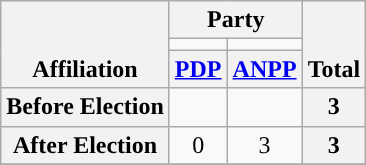<table class=wikitable style="text-align:center">
<tr style="vertical-align:bottom;">
<th rowspan=3>Affiliation</th>
<th colspan=2>Party</th>
<th rowspan=3>Total</th>
</tr>
<tr>
<td style="background-color:"></td>
<td style="background-color:"></td>
</tr>
<tr>
<th><a href='#'>PDP</a></th>
<th><a href='#'>ANPP</a></th>
</tr>
<tr>
<th>Before Election</th>
<td></td>
<td></td>
<th>3</th>
</tr>
<tr>
<th>After Election</th>
<td>0</td>
<td>3</td>
<th>3</th>
</tr>
<tr>
</tr>
</table>
